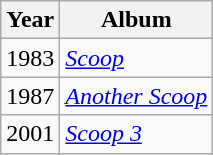<table class="wikitable">
<tr>
<th>Year</th>
<th>Album</th>
</tr>
<tr>
<td>1983</td>
<td><em><a href='#'>Scoop</a></em></td>
</tr>
<tr>
<td>1987</td>
<td><em><a href='#'>Another Scoop</a></em></td>
</tr>
<tr>
<td>2001</td>
<td><em><a href='#'>Scoop 3</a></em></td>
</tr>
</table>
